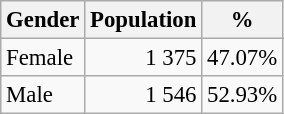<table class="wikitable" style="font-size: 95%; text-align: right">
<tr>
<th>Gender</th>
<th>Population</th>
<th>%</th>
</tr>
<tr>
<td align=left>Female</td>
<td>1 375</td>
<td>47.07%</td>
</tr>
<tr>
<td align=left>Male</td>
<td>1 546</td>
<td>52.93%</td>
</tr>
</table>
